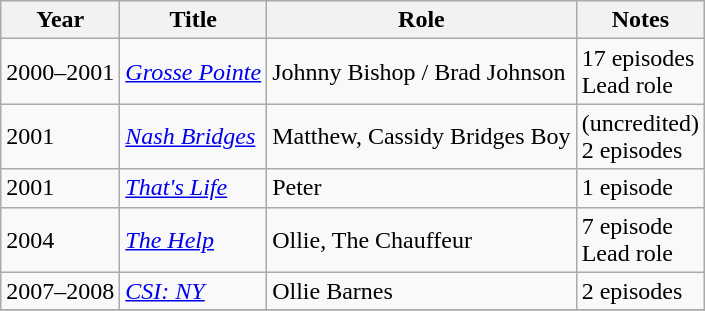<table class="wikitable sortable">
<tr>
<th>Year</th>
<th>Title</th>
<th>Role</th>
<th class="unsortable">Notes</th>
</tr>
<tr>
<td>2000–2001</td>
<td><em><a href='#'>Grosse Pointe</a></em></td>
<td>Johnny Bishop / Brad Johnson</td>
<td>17 episodes<br> Lead role</td>
</tr>
<tr>
<td>2001</td>
<td><em><a href='#'>Nash Bridges</a></em></td>
<td>Matthew, Cassidy Bridges Boy</td>
<td>(uncredited)<br>2 episodes</td>
</tr>
<tr>
<td>2001</td>
<td><em><a href='#'>That's Life</a></em></td>
<td>Peter</td>
<td>1 episode</td>
</tr>
<tr>
<td>2004</td>
<td><em><a href='#'>The Help</a></em></td>
<td>Ollie, The Chauffeur</td>
<td>7 episode<br> Lead role</td>
</tr>
<tr>
<td>2007–2008</td>
<td><em><a href='#'>CSI: NY</a></em></td>
<td>Ollie Barnes</td>
<td>2 episodes</td>
</tr>
<tr>
</tr>
</table>
